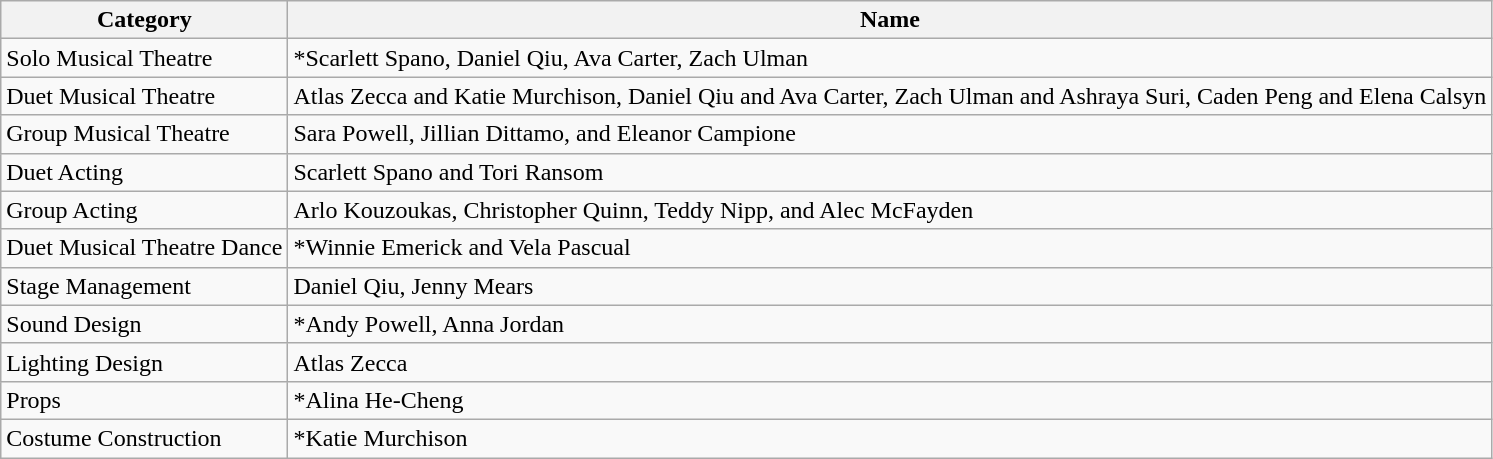<table class="wikitable">
<tr>
<th>Category</th>
<th>Name</th>
</tr>
<tr>
<td>Solo Musical Theatre</td>
<td>*Scarlett Spano, Daniel Qiu, Ava Carter, Zach Ulman</td>
</tr>
<tr>
<td>Duet Musical Theatre</td>
<td>Atlas Zecca and Katie Murchison, Daniel Qiu and Ava Carter, Zach Ulman and Ashraya Suri, Caden Peng and Elena Calsyn</td>
</tr>
<tr>
<td>Group Musical Theatre</td>
<td>Sara Powell, Jillian Dittamo, and Eleanor Campione</td>
</tr>
<tr>
<td>Duet Acting</td>
<td>Scarlett Spano and Tori Ransom</td>
</tr>
<tr>
<td>Group Acting</td>
<td>Arlo Kouzoukas, Christopher Quinn, Teddy Nipp, and Alec McFayden</td>
</tr>
<tr>
<td>Duet Musical Theatre Dance</td>
<td>*Winnie Emerick and Vela Pascual</td>
</tr>
<tr>
<td>Stage Management</td>
<td>Daniel Qiu, Jenny Mears</td>
</tr>
<tr>
<td>Sound Design</td>
<td>*Andy Powell, Anna Jordan</td>
</tr>
<tr>
<td>Lighting Design</td>
<td>Atlas Zecca</td>
</tr>
<tr>
<td>Props</td>
<td>*Alina He-Cheng</td>
</tr>
<tr>
<td>Costume Construction</td>
<td>*Katie Murchison</td>
</tr>
</table>
